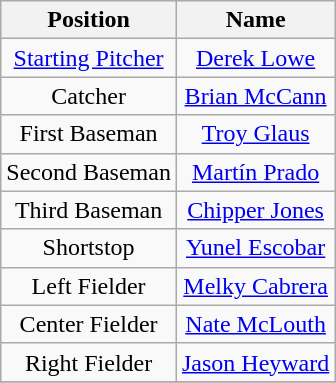<table class="wikitable" style="text-align:left">
<tr>
<th>Position</th>
<th>Name</th>
</tr>
<tr>
<td style="text-align: center;"><a href='#'>Starting Pitcher</a></td>
<td style="text-align: center;"><a href='#'>Derek Lowe</a></td>
</tr>
<tr>
<td style="text-align: center;">Catcher</td>
<td style="text-align: center;"><a href='#'>Brian McCann</a></td>
</tr>
<tr>
<td style="text-align: center;">First Baseman</td>
<td style="text-align: center;"><a href='#'>Troy Glaus</a></td>
</tr>
<tr>
<td style="text-align: center;">Second Baseman</td>
<td style="text-align: center;"><a href='#'>Martín Prado</a></td>
</tr>
<tr>
<td style="text-align: center;">Third Baseman</td>
<td style="text-align: center;"><a href='#'>Chipper Jones</a></td>
</tr>
<tr>
<td style="text-align: center;">Shortstop</td>
<td style="text-align: center;"><a href='#'>Yunel Escobar</a></td>
</tr>
<tr>
<td style="text-align: center;">Left Fielder</td>
<td style="text-align: center;"><a href='#'>Melky Cabrera</a></td>
</tr>
<tr>
<td style="text-align: center;">Center Fielder</td>
<td style="text-align: center;"><a href='#'>Nate McLouth</a></td>
</tr>
<tr>
<td style="text-align: center;">Right Fielder</td>
<td style="text-align: center;"><a href='#'>Jason Heyward</a></td>
</tr>
<tr>
</tr>
</table>
